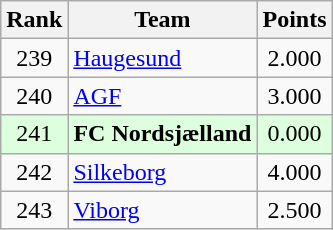<table class="wikitable" style="text-align: center;">
<tr>
<th>Rank</th>
<th>Team</th>
<th>Points</th>
</tr>
<tr>
<td>239</td>
<td align=left> <a href='#'>Haugesund</a></td>
<td>2.000</td>
</tr>
<tr>
<td>240</td>
<td align=left> <a href='#'>AGF</a></td>
<td>3.000</td>
</tr>
<tr bgcolor="#ddffdd">
<td>241</td>
<td align=left> <strong>FC Nordsjælland</strong></td>
<td>0.000</td>
</tr>
<tr>
<td>242</td>
<td align=left> <a href='#'>Silkeborg</a></td>
<td>4.000</td>
</tr>
<tr>
<td>243</td>
<td align=left> <a href='#'>Viborg</a></td>
<td>2.500</td>
</tr>
</table>
